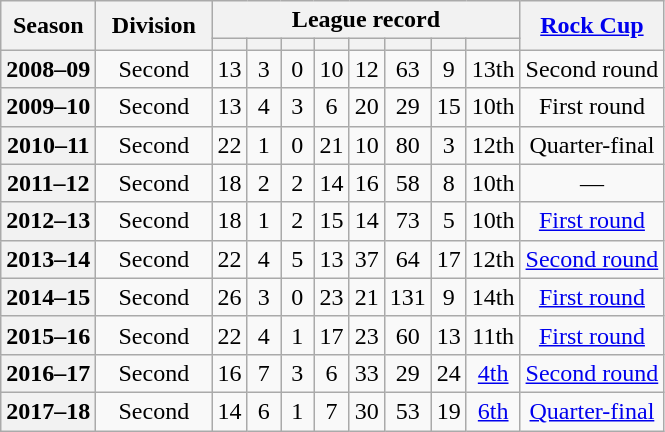<table class="wikitable sortable plainrowheaders" style="text-align:center;">
<tr>
<th scope=col rowspan=2>Season</th>
<th scope=col rowspan=2 class=unsortable width=70>Division</th>
<th scope=col colspan=8>League record</th>
<th scope=col rowspan=2><a href='#'>Rock Cup</a></th>
</tr>
<tr>
<th scope=col width=15></th>
<th scope=col width=15></th>
<th scope=col width=15></th>
<th scope=col width=15></th>
<th scope=col width=15></th>
<th scope=col width=15></th>
<th scope=col width=15></th>
<th scope=col width=15 data-sort-type=number></th>
</tr>
<tr>
<th scope=row>2008–09</th>
<td>Second</td>
<td>13</td>
<td>3</td>
<td>0</td>
<td>10</td>
<td>12</td>
<td>63</td>
<td>9</td>
<td>13th</td>
<td data-sort-value=R2>Second round</td>
</tr>
<tr>
<th scope=row>2009–10</th>
<td>Second</td>
<td>13</td>
<td>4</td>
<td>3</td>
<td>6</td>
<td>20</td>
<td>29</td>
<td>15</td>
<td>10th</td>
<td data-sort-value=R1>First round</td>
</tr>
<tr>
<th scope=row>2010–11</th>
<td>Second</td>
<td>22</td>
<td>1</td>
<td>0</td>
<td>21</td>
<td>10</td>
<td>80</td>
<td>3</td>
<td>12th</td>
<td data-sort-value=R3>Quarter-final</td>
</tr>
<tr>
<th scope=row>2011–12</th>
<td>Second</td>
<td>18</td>
<td>2</td>
<td>2</td>
<td>14</td>
<td>16</td>
<td>58</td>
<td>8</td>
<td>10th</td>
<td data-sort-value=R0>—</td>
</tr>
<tr>
<th scope=row>2012–13</th>
<td>Second</td>
<td>18</td>
<td>1</td>
<td>2</td>
<td>15</td>
<td>14</td>
<td>73</td>
<td>5</td>
<td>10th</td>
<td data-sort-value=R1><a href='#'>First round</a></td>
</tr>
<tr>
<th scope=row>2013–14</th>
<td>Second</td>
<td>22</td>
<td>4</td>
<td>5</td>
<td>13</td>
<td>37</td>
<td>64</td>
<td>17</td>
<td>12th</td>
<td data-sort-value=R2><a href='#'>Second round</a></td>
</tr>
<tr>
<th scope=row>2014–15</th>
<td>Second</td>
<td>26</td>
<td>3</td>
<td>0</td>
<td>23</td>
<td>21</td>
<td>131</td>
<td>9</td>
<td>14th</td>
<td data-sort-value=R1><a href='#'>First round</a></td>
</tr>
<tr>
<th scope=row>2015–16</th>
<td>Second</td>
<td>22</td>
<td>4</td>
<td>1</td>
<td>17</td>
<td>23</td>
<td>60</td>
<td>13</td>
<td>11th</td>
<td data-sort-value=R1><a href='#'>First round</a></td>
</tr>
<tr>
<th scope=row>2016–17</th>
<td>Second</td>
<td>16</td>
<td>7</td>
<td>3</td>
<td>6</td>
<td>33</td>
<td>29</td>
<td>24</td>
<td><a href='#'>4th</a></td>
<td data-sort-value=R2><a href='#'>Second round</a></td>
</tr>
<tr>
<th scope=row>2017–18</th>
<td>Second</td>
<td>14</td>
<td>6</td>
<td>1</td>
<td>7</td>
<td>30</td>
<td>53</td>
<td>19</td>
<td><a href='#'>6th</a></td>
<td data-sort-value=R3><a href='#'>Quarter-final</a></td>
</tr>
</table>
